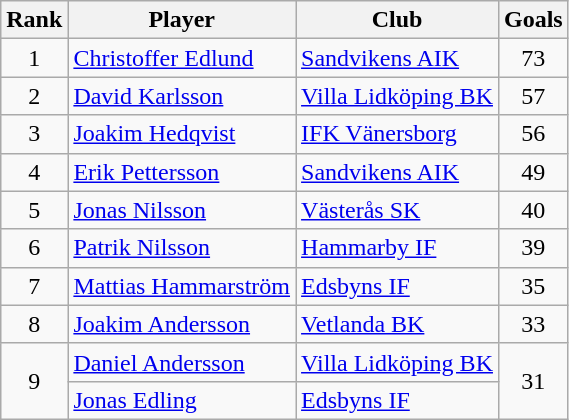<table class="wikitable" style="text-align:center">
<tr>
<th>Rank</th>
<th>Player</th>
<th>Club</th>
<th>Goals</th>
</tr>
<tr>
<td>1</td>
<td align="left"> <a href='#'>Christoffer Edlund</a></td>
<td align="left"><a href='#'>Sandvikens AIK</a></td>
<td>73</td>
</tr>
<tr>
<td>2</td>
<td align="left"> <a href='#'>David Karlsson</a></td>
<td align="left"><a href='#'>Villa Lidköping BK</a></td>
<td>57</td>
</tr>
<tr>
<td>3</td>
<td align="left"> <a href='#'>Joakim Hedqvist</a></td>
<td align="left"><a href='#'>IFK Vänersborg</a></td>
<td>56</td>
</tr>
<tr>
<td>4</td>
<td align="left"> <a href='#'>Erik Pettersson</a></td>
<td align="left"><a href='#'>Sandvikens AIK</a></td>
<td>49</td>
</tr>
<tr>
<td>5</td>
<td align="left"> <a href='#'>Jonas Nilsson</a></td>
<td align="left"><a href='#'>Västerås SK</a></td>
<td>40</td>
</tr>
<tr>
<td>6</td>
<td align="left"> <a href='#'>Patrik Nilsson</a></td>
<td align="left"><a href='#'>Hammarby IF</a></td>
<td>39</td>
</tr>
<tr>
<td>7</td>
<td align="left"> <a href='#'>Mattias Hammarström</a></td>
<td align="left"><a href='#'>Edsbyns IF</a></td>
<td>35</td>
</tr>
<tr>
<td>8</td>
<td align="left"> <a href='#'>Joakim Andersson</a></td>
<td align="left"><a href='#'>Vetlanda BK</a></td>
<td>33</td>
</tr>
<tr>
<td rowspan="2">9</td>
<td align="left"> <a href='#'>Daniel Andersson</a></td>
<td align="left"><a href='#'>Villa Lidköping BK</a></td>
<td rowspan="2">31</td>
</tr>
<tr>
<td align="left"> <a href='#'>Jonas Edling</a></td>
<td align="left"><a href='#'>Edsbyns IF</a></td>
</tr>
</table>
